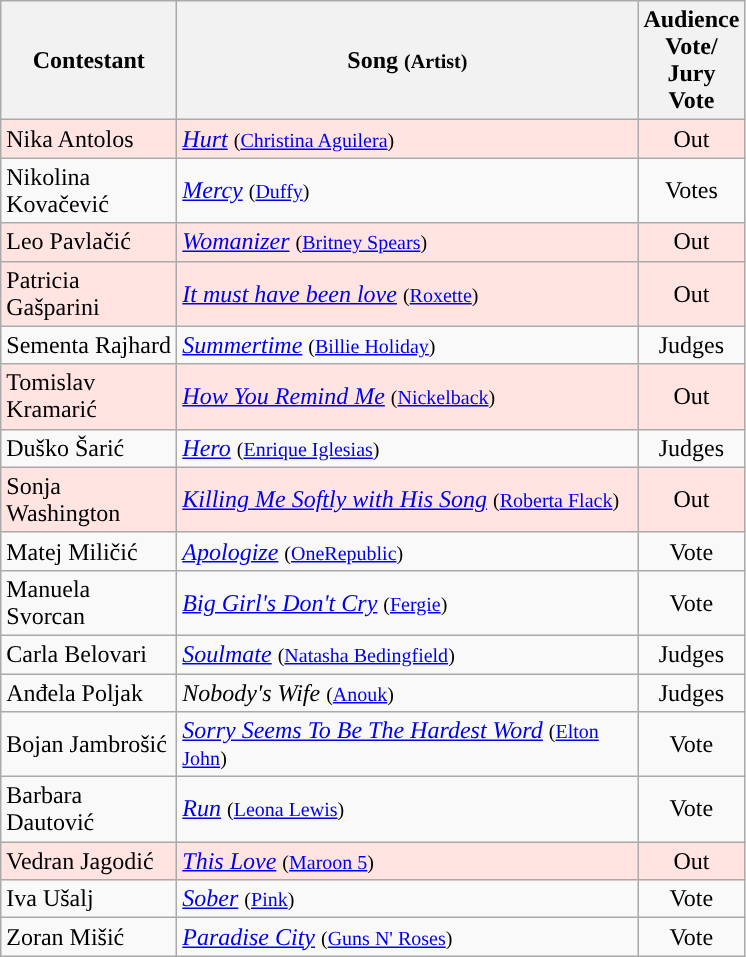<table class="wikitable">
<tr>
<th width="110">Contestant</th>
<th width="300">Song <small>(Artist)</small></th>
<th width="28">Audience Vote/<br>Jury Vote</th>
</tr>
<tr bgcolor="#FFE4E1">
<td align="left">Nika Antolos</td>
<td align="left"><em><a href='#'>Hurt</a></em> <small>(<a href='#'>Christina Aguilera</a>)</small></td>
<td align="center">Out</td>
</tr>
<tr>
<td align="left">Nikolina Kovačević</td>
<td align="left"><em><a href='#'>Mercy</a></em> <small>(<a href='#'>Duffy</a>)</small></td>
<td align="center">Votes</td>
</tr>
<tr bgcolor="#FFE4E1">
<td align="left">Leo Pavlačić</td>
<td align="left"><em><a href='#'>Womanizer</a></em> <small>(<a href='#'>Britney Spears</a>)</small></td>
<td align="center">Out</td>
</tr>
<tr bgcolor="#FFE4E1">
<td align="left">Patricia Gašparini</td>
<td align="left"><em><a href='#'>It must have been love</a></em> <small>(<a href='#'>Roxette</a>)</small></td>
<td align="center">Out</td>
</tr>
<tr>
<td align="left">Sementa Rajhard</td>
<td align="left"><em><a href='#'>Summertime</a></em> <small>(<a href='#'>Billie Holiday</a>)</small></td>
<td align="center">Judges</td>
</tr>
<tr bgcolor="#FFE4E1">
<td align="left">Tomislav Kramarić</td>
<td align="left"><em><a href='#'>How You Remind Me</a></em> <small>(<a href='#'>Nickelback</a>)</small></td>
<td align="center">Out</td>
</tr>
<tr>
<td align="left">Duško Šarić</td>
<td align="left"><em><a href='#'>Hero</a></em> <small>(<a href='#'>Enrique Iglesias</a>)</small></td>
<td align="center">Judges</td>
</tr>
<tr bgcolor="#FFE4E1">
<td align="left">Sonja Washington</td>
<td align="left"><em><a href='#'>Killing Me Softly with His Song</a></em> <small>(<a href='#'>Roberta Flack</a>)</small></td>
<td align="center">Out</td>
</tr>
<tr>
<td align="left">Matej Miličić</td>
<td align="left"><em><a href='#'>Apologize</a></em> <small>(<a href='#'>OneRepublic</a>)</small></td>
<td align="center">Vote</td>
</tr>
<tr>
<td align="left">Manuela Svorcan</td>
<td align="left"><em><a href='#'>Big Girl's Don't Cry</a></em> <small>(<a href='#'>Fergie</a>)</small></td>
<td align="center">Vote</td>
</tr>
<tr>
<td align="left">Carla Belovari</td>
<td align="left"><em><a href='#'>Soulmate</a></em> <small>(<a href='#'>Natasha Bedingfield</a>)</small></td>
<td align="center">Judges</td>
</tr>
<tr>
<td align="left">Anđela Poljak</td>
<td align="left"><em>Nobody's Wife</em> <small>(<a href='#'>Anouk</a>)</small></td>
<td align="center">Judges</td>
</tr>
<tr>
<td align="left">Bojan Jambrošić</td>
<td align="left"><em><a href='#'>Sorry Seems To Be The Hardest Word</a></em> <small>(<a href='#'>Elton John</a>)</small></td>
<td align="center">Vote</td>
</tr>
<tr>
<td align="left">Barbara Dautović</td>
<td align="left"><em><a href='#'>Run</a></em> <small>(<a href='#'>Leona Lewis</a>)</small></td>
<td align="center">Vote</td>
</tr>
<tr bgcolor="#FFE4E1">
<td align="left">Vedran Jagodić</td>
<td align="left"><em><a href='#'>This Love</a></em> <small>(<a href='#'>Maroon 5</a>)</small></td>
<td align="center">Out</td>
</tr>
<tr>
<td align="left">Iva Ušalj</td>
<td align="left"><em><a href='#'>Sober</a></em> <small>(<a href='#'>Pink</a>)</small></td>
<td align="center">Vote</td>
</tr>
<tr>
<td align="left">Zoran Mišić</td>
<td align="left"><em><a href='#'>Paradise City</a></em> <small>(<a href='#'>Guns N' Roses</a>)</small></td>
<td align="center">Vote</td>
</tr>
</table>
